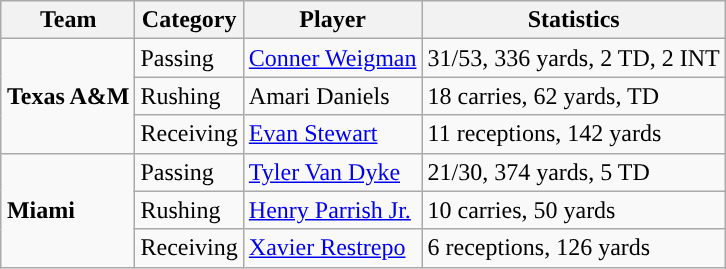<table class="wikitable" style="float: right;">
<tr>
<th>Team</th>
<th>Category</th>
<th>Player</th>
<th>Statistics</th>
</tr>
<tr>
<td rowspan=3><strong>Texas A&M</strong></td>
<td>Passing</td>
<td><a href='#'>Conner Weigman</a></td>
<td>31/53, 336 yards, 2 TD, 2 INT</td>
</tr>
<tr>
<td>Rushing</td>
<td>Amari Daniels</td>
<td>18 carries, 62 yards, TD</td>
</tr>
<tr>
<td>Receiving</td>
<td><a href='#'>Evan Stewart</a></td>
<td>11 receptions, 142 yards</td>
</tr>
<tr>
<td rowspan=3><strong>Miami</strong></td>
<td>Passing</td>
<td><a href='#'>Tyler Van Dyke</a></td>
<td>21/30, 374 yards, 5 TD</td>
</tr>
<tr>
<td>Rushing</td>
<td><a href='#'>Henry Parrish Jr.</a></td>
<td>10 carries, 50 yards</td>
</tr>
<tr>
<td>Receiving</td>
<td><a href='#'>Xavier Restrepo</a></td>
<td>6 receptions, 126 yards</td>
</tr>
</table>
